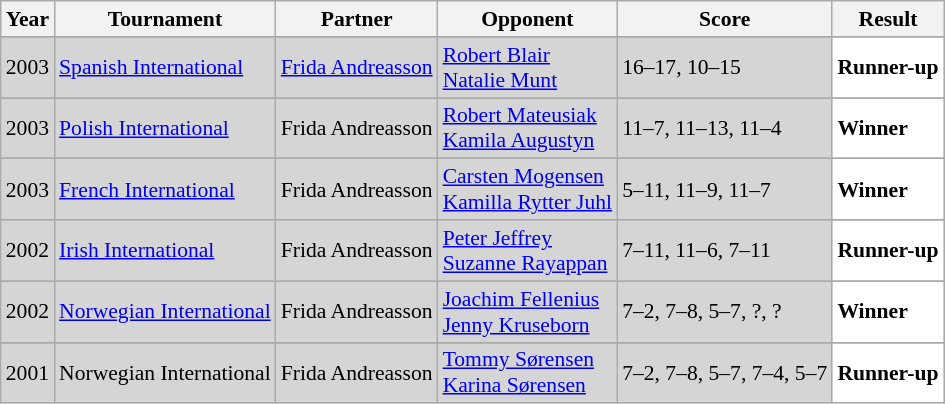<table class="sortable wikitable" style="font-size: 90%;">
<tr>
<th>Year</th>
<th>Tournament</th>
<th>Partner</th>
<th>Opponent</th>
<th>Score</th>
<th>Result</th>
</tr>
<tr>
</tr>
<tr style="background:#D5D5D5">
<td align="center">2003</td>
<td align="left"><a href='#'>Spanish International</a></td>
<td align="left"> <a href='#'>Frida Andreasson</a></td>
<td align="left"> <a href='#'>Robert Blair</a> <br>  <a href='#'>Natalie Munt</a></td>
<td align="left">16–17, 10–15</td>
<td style="text-align:left; background:white"> <strong>Runner-up</strong></td>
</tr>
<tr>
</tr>
<tr style="background:#D5D5D5">
<td align="center">2003</td>
<td align="left"><a href='#'>Polish International</a></td>
<td align="left"> Frida Andreasson</td>
<td align="left"> <a href='#'>Robert Mateusiak</a> <br>  <a href='#'>Kamila Augustyn</a></td>
<td align="left">11–7, 11–13, 11–4</td>
<td style="text-align:left; background:white"> <strong>Winner</strong></td>
</tr>
<tr>
</tr>
<tr style="background:#D5D5D5">
<td align="center">2003</td>
<td align="left"><a href='#'>French International</a></td>
<td align="left"> Frida Andreasson</td>
<td align="left"> <a href='#'>Carsten Mogensen</a> <br>  <a href='#'>Kamilla Rytter Juhl</a></td>
<td align="left">5–11, 11–9, 11–7</td>
<td style="text-align:left; background:white"> <strong>Winner</strong></td>
</tr>
<tr>
</tr>
<tr style="background:#D5D5D5">
<td align="center">2002</td>
<td align="left"><a href='#'>Irish International</a></td>
<td align="left"> Frida Andreasson</td>
<td align="left"> <a href='#'>Peter Jeffrey</a> <br>  <a href='#'>Suzanne Rayappan</a></td>
<td align="left">7–11, 11–6, 7–11</td>
<td style="text-align:left; background:white"> <strong>Runner-up</strong></td>
</tr>
<tr>
</tr>
<tr style="background:#D5D5D5">
<td align="center">2002</td>
<td align="left"><a href='#'>Norwegian International</a></td>
<td align="left"> Frida Andreasson</td>
<td align="left"> <a href='#'>Joachim Fellenius</a> <br>  <a href='#'>Jenny Kruseborn</a></td>
<td align="left">7–2, 7–8, 5–7, ?, ?</td>
<td style="text-align:left; background:white"> <strong>Winner</strong></td>
</tr>
<tr>
</tr>
<tr style="background:#D5D5D5">
<td align="center">2001</td>
<td align="left">Norwegian International</td>
<td align="left"> Frida Andreasson</td>
<td align="left"> <a href='#'>Tommy Sørensen</a> <br>  <a href='#'>Karina Sørensen</a></td>
<td align="left">7–2, 7–8, 5–7, 7–4, 5–7</td>
<td style="text-align:left; background:white"> <strong>Runner-up</strong></td>
</tr>
</table>
